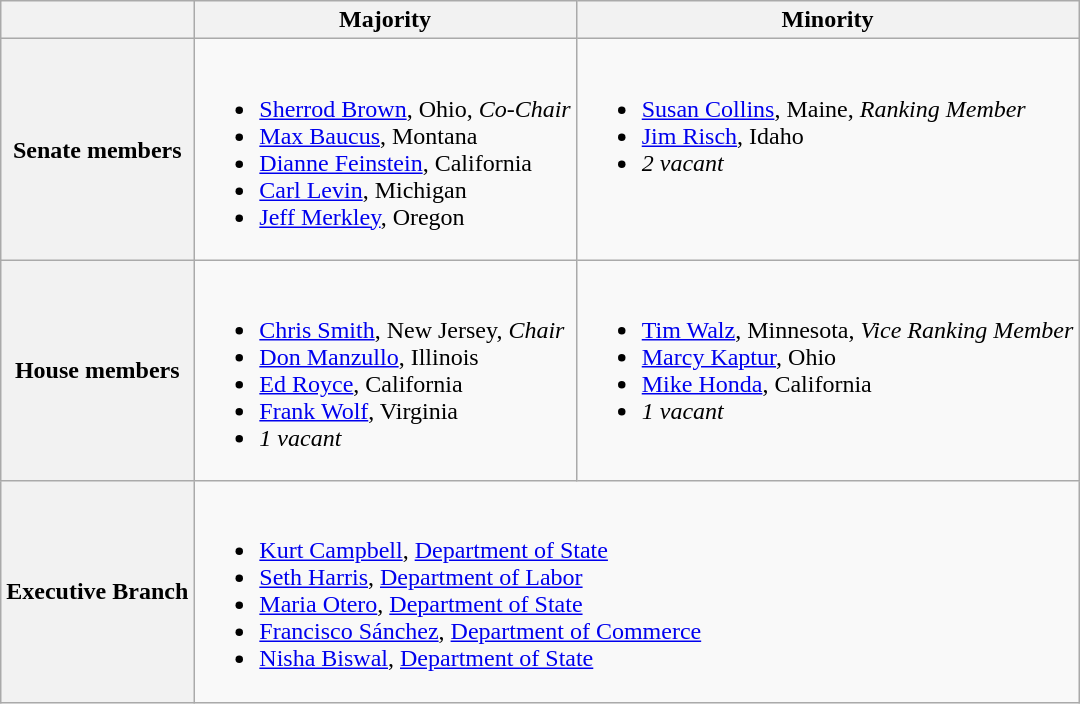<table class=wikitable>
<tr>
<th></th>
<th>Majority</th>
<th>Minority</th>
</tr>
<tr>
<th>Senate members</th>
<td valign="top" ><br><ul><li><a href='#'>Sherrod Brown</a>, Ohio, <em>Co-Chair</em></li><li><a href='#'>Max Baucus</a>, Montana</li><li><a href='#'>Dianne Feinstein</a>, California</li><li><a href='#'>Carl Levin</a>, Michigan</li><li><a href='#'>Jeff Merkley</a>, Oregon</li></ul></td>
<td valign="top" ><br><ul><li><a href='#'>Susan Collins</a>, Maine, <em>Ranking Member</em></li><li><a href='#'>Jim Risch</a>, Idaho</li><li><em>2 vacant</em></li></ul></td>
</tr>
<tr>
<th>House members</th>
<td valign="top" ><br><ul><li><a href='#'>Chris Smith</a>, New Jersey, <em>Chair</em></li><li><a href='#'>Don Manzullo</a>, Illinois</li><li><a href='#'>Ed Royce</a>, California</li><li><a href='#'>Frank Wolf</a>, Virginia</li><li><em>1 vacant</em></li></ul></td>
<td valign="top" ><br><ul><li><a href='#'>Tim Walz</a>, Minnesota, <em>Vice Ranking Member</em></li><li><a href='#'>Marcy Kaptur</a>, Ohio</li><li><a href='#'>Mike Honda</a>, California</li><li><em>1 vacant</em></li></ul></td>
</tr>
<tr>
<th>Executive Branch</th>
<td colspan=2><br><ul><li><a href='#'>Kurt Campbell</a>, <a href='#'>Department of State</a></li><li><a href='#'>Seth Harris</a>, <a href='#'>Department of Labor</a></li><li><a href='#'>Maria Otero</a>, <a href='#'>Department of State</a></li><li><a href='#'>Francisco Sánchez</a>, <a href='#'>Department of Commerce</a></li><li><a href='#'>Nisha Biswal</a>, <a href='#'>Department of State</a></li></ul></td>
</tr>
</table>
